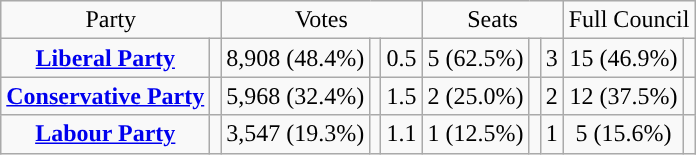<table class=wikitable style="text-align:center;">
<tr>
<td colspan=2>Party</td>
<td colspan=3>Votes</td>
<td colspan=3>Seats</td>
<td colspan=3>Full Council</td>
</tr>
<tr>
<td><strong><a href='#'>Liberal Party</a></strong></td>
<td style="background:"></td>
<td>8,908 (48.4%)</td>
<td></td>
<td> 0.5</td>
<td>5 (62.5%)</td>
<td></td>
<td> 3</td>
<td>15 (46.9%)</td>
<td></td>
</tr>
<tr>
<td><strong><a href='#'>Conservative Party</a></strong></td>
<td style="background:"></td>
<td>5,968 (32.4%)</td>
<td></td>
<td> 1.5</td>
<td>2 (25.0%)</td>
<td></td>
<td> 2</td>
<td>12 (37.5%)</td>
<td></td>
</tr>
<tr>
<td><strong><a href='#'>Labour Party</a></strong></td>
<td style="background:"></td>
<td>3,547 (19.3%)</td>
<td></td>
<td> 1.1</td>
<td>1 (12.5%)</td>
<td></td>
<td> 1</td>
<td>5 (15.6%)</td>
<td></td>
</tr>
</table>
